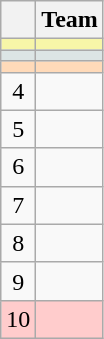<table class="wikitable" style="text-align:center">
<tr>
<th width=15></th>
<th>Team</th>
</tr>
<tr bgcolor="#F7F6A8">
<td align="center"></td>
<td align=left></td>
</tr>
<tr bgcolor="#DCE5E5">
<td align="center"></td>
<td align=left></td>
</tr>
<tr bgcolor="#FFDAB9">
<td align="center"></td>
<td align=left></td>
</tr>
<tr>
<td>4</td>
<td align=left></td>
</tr>
<tr>
<td>5</td>
<td align=left></td>
</tr>
<tr>
<td>6</td>
<td align=left></td>
</tr>
<tr>
<td>7</td>
<td align=left></td>
</tr>
<tr>
<td>8</td>
<td align=left></td>
</tr>
<tr align=center>
<td>9</td>
<td align=left></td>
</tr>
<tr align=center bgcolor="#ffcccc">
<td>10</td>
<td align=left></td>
</tr>
</table>
